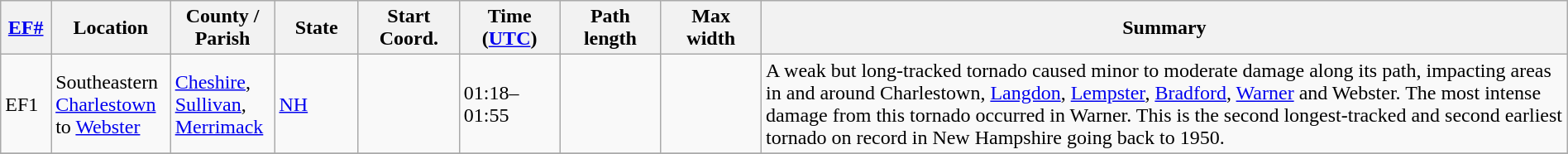<table class="wikitable sortable" style="width:100%;">
<tr>
<th scope="col"  style="width:3%; text-align:center;"><a href='#'>EF#</a></th>
<th scope="col"  style="width:7%; text-align:center;" class="unsortable">Location</th>
<th scope="col"  style="width:6%; text-align:center;" class="unsortable">County / Parish</th>
<th scope="col"  style="width:5%; text-align:center;">State</th>
<th scope="col"  style="width:6%; text-align:center;">Start Coord.</th>
<th scope="col"  style="width:6%; text-align:center;">Time (<a href='#'>UTC</a>)</th>
<th scope="col"  style="width:6%; text-align:center;">Path length</th>
<th scope="col"  style="width:6%; text-align:center;">Max width</th>
<th scope="col" class="unsortable" style="width:48%; text-align:center;">Summary</th>
</tr>
<tr>
<td bgcolor=>EF1</td>
<td>Southeastern <a href='#'>Charlestown</a> to <a href='#'>Webster</a></td>
<td><a href='#'>Cheshire</a>, <a href='#'>Sullivan</a>, <a href='#'>Merrimack</a></td>
<td><a href='#'>NH</a></td>
<td></td>
<td>01:18–01:55</td>
<td></td>
<td></td>
<td>A weak but long-tracked tornado caused minor to moderate damage along its path, impacting areas in and around Charlestown, <a href='#'>Langdon</a>, <a href='#'>Lempster</a>, <a href='#'>Bradford</a>, <a href='#'>Warner</a> and Webster. The most intense damage from this tornado occurred in Warner. This is the second longest-tracked and second earliest tornado on record in New Hampshire going back to 1950.<br></td>
</tr>
<tr>
</tr>
</table>
